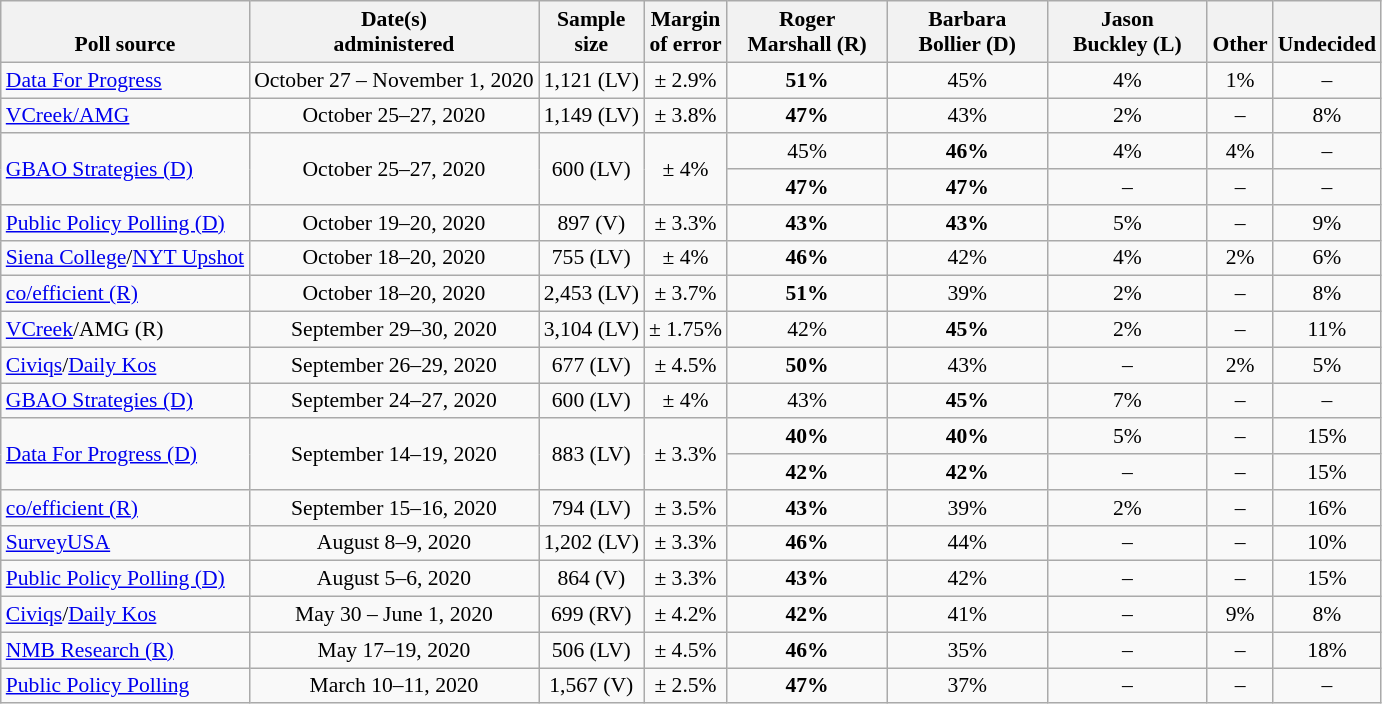<table class="wikitable" style="font-size:90%;text-align:center;">
<tr valign=bottom>
<th>Poll source</th>
<th>Date(s)<br>administered</th>
<th>Sample<br>size</th>
<th>Margin<br>of error</th>
<th style="width:100px;">Roger<br>Marshall (R)</th>
<th style="width:100px;">Barbara<br>Bollier (D)</th>
<th style="width:100px;">Jason<br>Buckley (L)</th>
<th>Other</th>
<th>Undecided</th>
</tr>
<tr>
<td style="text-align:left;"><a href='#'>Data For Progress</a></td>
<td>October 27 – November 1, 2020</td>
<td>1,121 (LV)</td>
<td>± 2.9%</td>
<td><strong>51%</strong></td>
<td>45%</td>
<td>4%</td>
<td>1%</td>
<td>–</td>
</tr>
<tr>
<td style="text-align:left;"><a href='#'>VCreek/AMG</a></td>
<td>October 25–27, 2020</td>
<td>1,149 (LV)</td>
<td>± 3.8%</td>
<td><strong>47%</strong></td>
<td>43%</td>
<td>2%</td>
<td>–</td>
<td>8%</td>
</tr>
<tr>
<td rowspan=2 style="text-align:left;"><a href='#'>GBAO Strategies (D)</a></td>
<td rowspan=2>October 25–27, 2020</td>
<td rowspan=2>600 (LV)</td>
<td rowspan=2>± 4%</td>
<td>45%</td>
<td><strong>46%</strong></td>
<td>4%</td>
<td>4%</td>
<td>–</td>
</tr>
<tr>
<td><strong>47%</strong></td>
<td><strong>47%</strong></td>
<td>–</td>
<td>–</td>
<td>–</td>
</tr>
<tr>
<td style="text-align:left;"><a href='#'>Public Policy Polling (D)</a></td>
<td>October 19–20, 2020</td>
<td>897 (V)</td>
<td>± 3.3%</td>
<td><strong>43%</strong></td>
<td><strong>43%</strong></td>
<td>5%</td>
<td>–</td>
<td>9%</td>
</tr>
<tr>
<td style="text-align:left;"><a href='#'>Siena College</a>/<a href='#'>NYT Upshot</a></td>
<td>October 18–20, 2020</td>
<td>755 (LV)</td>
<td>± 4%</td>
<td><strong>46%</strong></td>
<td>42%</td>
<td>4%</td>
<td>2%</td>
<td>6%</td>
</tr>
<tr>
<td style="text-align:left;"><a href='#'>co/efficient (R)</a></td>
<td>October 18–20, 2020</td>
<td>2,453 (LV)</td>
<td>± 3.7%</td>
<td><strong>51%</strong></td>
<td>39%</td>
<td>2%</td>
<td>–</td>
<td>8%</td>
</tr>
<tr>
<td style="text-align:left;"><a href='#'>VCreek</a>/AMG (R)</td>
<td>September 29–30, 2020</td>
<td>3,104 (LV)</td>
<td>± 1.75%</td>
<td>42%</td>
<td><strong>45%</strong></td>
<td>2%</td>
<td>–</td>
<td>11%</td>
</tr>
<tr>
<td style="text-align:left;"><a href='#'>Civiqs</a>/<a href='#'>Daily Kos</a></td>
<td>September 26–29, 2020</td>
<td>677 (LV)</td>
<td>± 4.5%</td>
<td><strong>50%</strong></td>
<td>43%</td>
<td>–</td>
<td>2%</td>
<td>5%</td>
</tr>
<tr>
<td style="text-align:left;"><a href='#'>GBAO Strategies (D)</a></td>
<td>September 24–27, 2020</td>
<td>600 (LV)</td>
<td>± 4%</td>
<td>43%</td>
<td><strong>45%</strong></td>
<td>7%</td>
<td>–</td>
<td>–</td>
</tr>
<tr>
<td rowspan=2 style="text-align:left;"><a href='#'>Data For Progress (D)</a></td>
<td rowspan=2>September 14–19, 2020</td>
<td rowspan=2>883 (LV)</td>
<td rowspan=2>± 3.3%</td>
<td><strong>40%</strong></td>
<td><strong>40%</strong></td>
<td>5%</td>
<td>–</td>
<td>15%</td>
</tr>
<tr>
<td><strong>42%</strong></td>
<td><strong>42%</strong></td>
<td>–</td>
<td>–</td>
<td>15%</td>
</tr>
<tr>
<td style="text-align:left;"><a href='#'>co/efficient (R)</a></td>
<td>September 15–16, 2020</td>
<td>794 (LV)</td>
<td>± 3.5%</td>
<td><strong>43%</strong></td>
<td>39%</td>
<td>2%</td>
<td>–</td>
<td>16%</td>
</tr>
<tr>
<td style="text-align:left;"><a href='#'>SurveyUSA</a></td>
<td>August 8–9, 2020</td>
<td>1,202 (LV)</td>
<td>± 3.3%</td>
<td><strong>46%</strong></td>
<td>44%</td>
<td>–</td>
<td>–</td>
<td>10%</td>
</tr>
<tr>
<td style="text-align:left;"><a href='#'>Public Policy Polling (D)</a></td>
<td>August 5–6, 2020</td>
<td>864 (V)</td>
<td>± 3.3%</td>
<td><strong>43%</strong></td>
<td>42%</td>
<td>–</td>
<td>–</td>
<td>15%</td>
</tr>
<tr>
<td style="text-align:left;"><a href='#'>Civiqs</a>/<a href='#'>Daily Kos</a></td>
<td>May 30 – June 1, 2020</td>
<td>699 (RV)</td>
<td>± 4.2%</td>
<td><strong>42%</strong></td>
<td>41%</td>
<td>–</td>
<td>9%</td>
<td>8%</td>
</tr>
<tr>
<td style="text-align:left;"><a href='#'>NMB Research (R)</a></td>
<td>May 17–19, 2020</td>
<td>506 (LV)</td>
<td>± 4.5%</td>
<td><strong>46%</strong></td>
<td>35%</td>
<td>–</td>
<td>–</td>
<td>18%</td>
</tr>
<tr>
<td style="text-align:left;"><a href='#'>Public Policy Polling</a></td>
<td>March 10–11, 2020</td>
<td>1,567 (V)</td>
<td>± 2.5%</td>
<td><strong>47%</strong></td>
<td>37%</td>
<td>–</td>
<td>–</td>
<td>–</td>
</tr>
</table>
